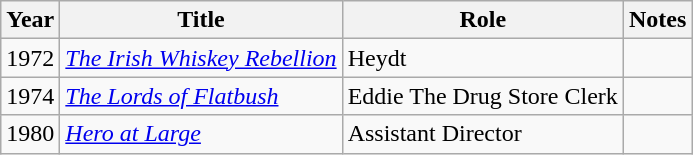<table class="wikitable">
<tr>
<th>Year</th>
<th>Title</th>
<th>Role</th>
<th>Notes</th>
</tr>
<tr>
<td>1972</td>
<td><em><a href='#'>The Irish Whiskey Rebellion</a></em></td>
<td>Heydt</td>
<td></td>
</tr>
<tr>
<td>1974</td>
<td><em><a href='#'>The Lords of Flatbush</a></em></td>
<td>Eddie The Drug Store Clerk</td>
<td></td>
</tr>
<tr>
<td>1980</td>
<td><em><a href='#'>Hero at Large</a></em></td>
<td>Assistant Director</td>
<td></td>
</tr>
</table>
